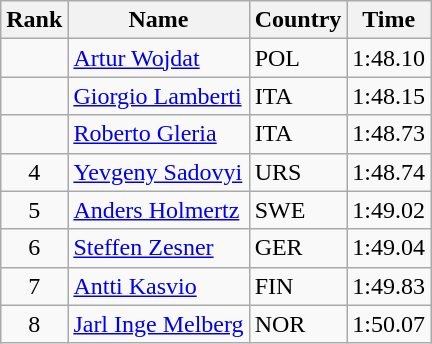<table class="wikitable">
<tr>
<th>Rank</th>
<th>Name</th>
<th>Country</th>
<th>Time</th>
</tr>
<tr>
<td align="center"></td>
<td><a href='#'>Artur Wojdat</a></td>
<td> POL</td>
<td align="center">1:48.10</td>
</tr>
<tr>
<td align="center"></td>
<td><a href='#'>Giorgio Lamberti</a></td>
<td> ITA</td>
<td align="center">1:48.15</td>
</tr>
<tr>
<td align="center"></td>
<td><a href='#'>Roberto Gleria</a></td>
<td> ITA</td>
<td align="center">1:48.73</td>
</tr>
<tr>
<td align="center">4</td>
<td><a href='#'>Yevgeny Sadovyi</a></td>
<td> URS</td>
<td align="center">1:48.74</td>
</tr>
<tr>
<td align="center">5</td>
<td><a href='#'>Anders Holmertz</a></td>
<td> SWE</td>
<td align="center">1:49.02</td>
</tr>
<tr>
<td align="center">6</td>
<td><a href='#'>Steffen Zesner</a></td>
<td> GER</td>
<td align="center">1:49.04</td>
</tr>
<tr>
<td align="center">7</td>
<td><a href='#'>Antti Kasvio</a></td>
<td> FIN</td>
<td align="center">1:49.83</td>
</tr>
<tr>
<td align="center">8</td>
<td><a href='#'>Jarl Inge Melberg</a></td>
<td> NOR</td>
<td align="center">1:50.07</td>
</tr>
</table>
